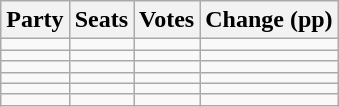<table class="wikitable" style="text-align:right;">
<tr>
<th>Party</th>
<th>Seats</th>
<th>Votes</th>
<th colspan="3">Change (pp)</th>
</tr>
<tr>
<td style="text-align:left;"></td>
<td></td>
<td></td>
<td></td>
</tr>
<tr>
<td style="text-align:left;"></td>
<td></td>
<td></td>
<td></td>
</tr>
<tr>
<td style="text-align:left;"></td>
<td></td>
<td></td>
<td></td>
</tr>
<tr>
<td style="text-align:left;"></td>
<td></td>
<td></td>
<td></td>
</tr>
<tr>
<td style="text-align:left;"></td>
<td></td>
<td></td>
<td></td>
</tr>
<tr>
<td style="text-align:left;"></td>
<td></td>
<td></td>
<td></td>
</tr>
</table>
